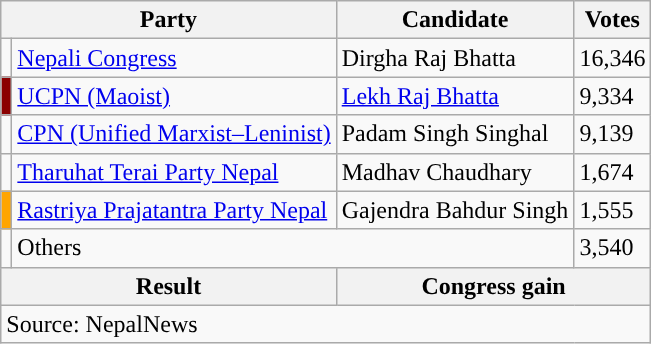<table class="wikitable">
<tr>
<th colspan="2">Party</th>
<th>Candidate</th>
<th>Votes</th>
</tr>
<tr>
<td style="background-color:"></td>
<td><a href='#'>Nepali Congress</a></td>
<td>Dirgha Raj Bhatta</td>
<td>16,346</td>
</tr>
<tr>
<td style="background-color:darkred"></td>
<td><a href='#'>UCPN (Maoist)</a></td>
<td><a href='#'>Lekh Raj Bhatta</a></td>
<td>9,334</td>
</tr>
<tr>
<td style="background-color:"></td>
<td><a href='#'>CPN (Unified Marxist–Leninist)</a></td>
<td>Padam Singh Singhal</td>
<td>9,139</td>
</tr>
<tr>
<td></td>
<td><a href='#'>Tharuhat Terai Party Nepal</a></td>
<td>Madhav Chaudhary</td>
<td>1,674</td>
</tr>
<tr>
<td style="background-color:orange"></td>
<td><a href='#'>Rastriya Prajatantra Party Nepal</a></td>
<td>Gajendra Bahdur Singh</td>
<td>1,555</td>
</tr>
<tr>
<td></td>
<td colspan="2">Others</td>
<td>3,540</td>
</tr>
<tr>
<th colspan="2">Result</th>
<th colspan="2">Congress gain</th>
</tr>
<tr>
<td colspan="4">Source: NepalNews</td>
</tr>
</table>
